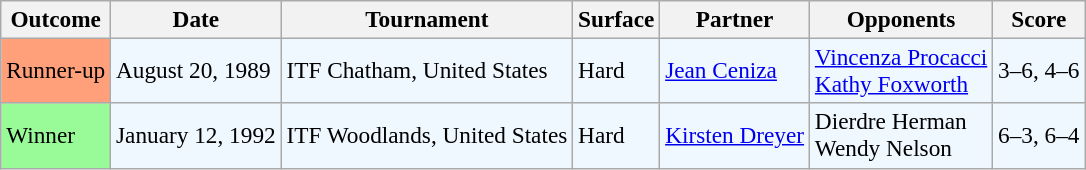<table class="sortable wikitable" style=font-size:97%>
<tr>
<th>Outcome</th>
<th>Date</th>
<th>Tournament</th>
<th>Surface</th>
<th>Partner</th>
<th>Opponents</th>
<th>Score</th>
</tr>
<tr style="background:#f0f8ff;">
<td style="background:#ffa07a;">Runner-up</td>
<td>August 20, 1989</td>
<td>ITF Chatham, United States</td>
<td>Hard</td>
<td> <a href='#'>Jean Ceniza</a></td>
<td> <a href='#'>Vincenza Procacci</a> <br>  <a href='#'>Kathy Foxworth</a></td>
<td>3–6, 4–6</td>
</tr>
<tr style="background:#f0f8ff;">
<td style="background:#98fb98;">Winner</td>
<td>January 12, 1992</td>
<td>ITF Woodlands, United States</td>
<td>Hard</td>
<td> <a href='#'>Kirsten Dreyer</a></td>
<td> Dierdre Herman <br>  Wendy Nelson</td>
<td>6–3, 6–4</td>
</tr>
</table>
